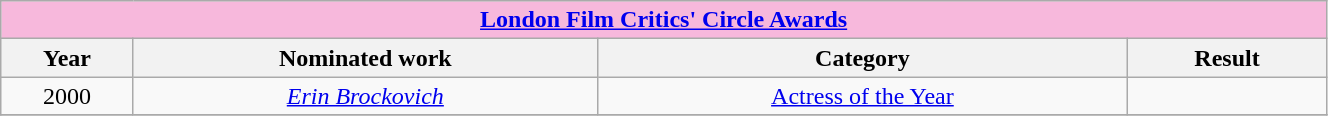<table width="70%" class="wikitable sortable">
<tr>
<th colspan="4" style="background: #F7B8DC;" align="center"><a href='#'>London Film Critics' Circle Awards</a></th>
</tr>
<tr>
<th width="10%">Year</th>
<th width="35%">Nominated work</th>
<th width="40%">Category</th>
<th width="15%">Result</th>
</tr>
<tr>
<td align="center">2000</td>
<td align="center"><em><a href='#'>Erin Brockovich</a></em></td>
<td align="center"><a href='#'>Actress of the Year</a></td>
<td></td>
</tr>
<tr>
</tr>
</table>
